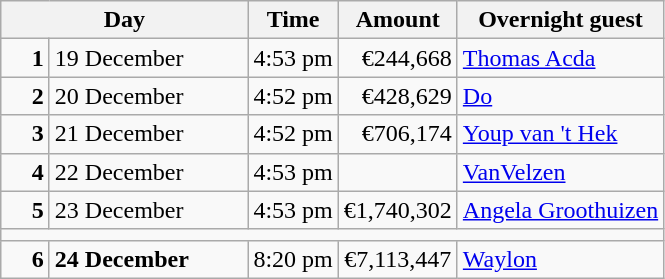<table class=wikitable>
<tr>
<th colspan=2>Day</th>
<th>Time</th>
<th>Amount</th>
<th>Overnight guest</th>
</tr>
<tr>
<td style="text-align:right; width:25px;"><strong>1</strong></td>
<td width=125>19 December</td>
<td align=center>4:53 pm</td>
<td align=right>€244,668</td>
<td><a href='#'>Thomas Acda</a></td>
</tr>
<tr>
<td style="text-align:right; width:25px;"><strong>2</strong></td>
<td width=125>20 December</td>
<td align=center>4:52 pm</td>
<td align=right>€428,629</td>
<td><a href='#'>Do</a></td>
</tr>
<tr>
<td style="text-align:right; width:25px;"><strong>3</strong></td>
<td width=125>21 December</td>
<td align=center>4:52 pm</td>
<td align=right>€706,174</td>
<td><a href='#'>Youp van 't Hek</a></td>
</tr>
<tr>
<td style="text-align:right; width:25px;"><strong>4</strong></td>
<td width=125>22 December</td>
<td align=center>4:53 pm</td>
<td align=right></td>
<td><a href='#'>VanVelzen</a></td>
</tr>
<tr>
<td style="text-align:right; width:25px;"><strong>5</strong></td>
<td width=125>23 December</td>
<td align=center>4:53 pm</td>
<td align=right>€1,740,302</td>
<td><a href='#'>Angela Groothuizen</a></td>
</tr>
<tr>
<td colspan=5></td>
</tr>
<tr>
<td style="text-align:right; width:25px;"><strong>6</strong></td>
<td width=125><strong>24 December</strong></td>
<td align=center>8:20 pm</td>
<td align=center>€7,113,447</td>
<td><a href='#'>Waylon</a></td>
</tr>
</table>
